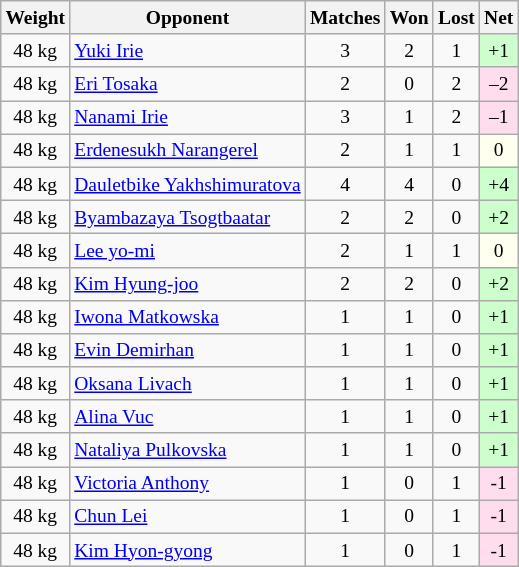<table class=wikitable style="text-align:center; font-size:small">
<tr>
<th>Weight</th>
<th>Opponent</th>
<th>Matches</th>
<th>Won</th>
<th>Lost</th>
<th>Net</th>
</tr>
<tr>
<td>48 kg</td>
<td align="left"> <a href='#'>Yuki Irie</a></td>
<td>3</td>
<td>2</td>
<td>1</td>
<td bgcolor="#ccffcc">+1</td>
</tr>
<tr>
<td>48 kg</td>
<td align="left"> <a href='#'>Eri Tosaka</a></td>
<td>2</td>
<td>0</td>
<td>2</td>
<td bgcolor="#ffddee">–2</td>
</tr>
<tr>
<td>48 kg</td>
<td align="left"> <a href='#'>Nanami Irie</a></td>
<td>3</td>
<td>1</td>
<td>2</td>
<td bgcolor="#ffddee">–1</td>
</tr>
<tr>
<td>48 kg</td>
<td align="left"> <a href='#'>Erdenesukh Narangerel</a></td>
<td>2</td>
<td>1</td>
<td>1</td>
<td bgcolor="#fffff0">0</td>
</tr>
<tr>
<td>48 kg</td>
<td align="left"> <a href='#'>Dauletbike Yakhshimuratova</a></td>
<td>4</td>
<td>4</td>
<td>0</td>
<td bgcolor="#ccffcc">+4</td>
</tr>
<tr>
<td>48 kg</td>
<td align="left"> <a href='#'>Byambazaya Tsogtbaatar</a></td>
<td>2</td>
<td>2</td>
<td>0</td>
<td bgcolor="#ccffcc">+2</td>
</tr>
<tr>
<td>48 kg</td>
<td align="left"> <a href='#'>Lee yo-mi</a></td>
<td>2</td>
<td>1</td>
<td>1</td>
<td bgcolor="#fffff0">0</td>
</tr>
<tr>
<td>48 kg</td>
<td align="left"> <a href='#'>Kim Hyung-joo</a></td>
<td>2</td>
<td>2</td>
<td>0</td>
<td bgcolor="#ccffcc">+2</td>
</tr>
<tr>
<td>48 kg</td>
<td align="left"> <a href='#'>Iwona Matkowska</a></td>
<td>1</td>
<td>1</td>
<td>0</td>
<td bgcolor="#ccffcc">+1</td>
</tr>
<tr>
<td>48 kg</td>
<td align="left"> <a href='#'>Evin Demirhan</a></td>
<td>1</td>
<td>1</td>
<td>0</td>
<td bgcolor="#ccffcc">+1</td>
</tr>
<tr>
<td>48 kg</td>
<td align="left"> <a href='#'>Oksana Livach</a></td>
<td>1</td>
<td>1</td>
<td>0</td>
<td bgcolor="#ccffcc">+1</td>
</tr>
<tr>
<td>48 kg</td>
<td align="left"> <a href='#'>Alina Vuc</a></td>
<td>1</td>
<td>1</td>
<td>0</td>
<td bgcolor="#ccffcc">+1</td>
</tr>
<tr>
<td>48 kg</td>
<td align="left"> <a href='#'>Nataliya Pulkovska</a></td>
<td>1</td>
<td>1</td>
<td>0</td>
<td bgcolor="#ccffcc">+1</td>
</tr>
<tr>
<td>48 kg</td>
<td align="left"> <a href='#'>Victoria Anthony</a></td>
<td>1</td>
<td>0</td>
<td>1</td>
<td bgcolor="#ffddee">-1</td>
</tr>
<tr>
<td>48 kg</td>
<td align="left"> <a href='#'>Chun Lei</a></td>
<td>1</td>
<td>0</td>
<td>1</td>
<td bgcolor="#ffddee">-1</td>
</tr>
<tr>
<td>48 kg</td>
<td align="left"> <a href='#'>Kim Hyon-gyong</a></td>
<td>1</td>
<td>0</td>
<td>1</td>
<td bgcolor="#ffddee">-1</td>
</tr>
</table>
